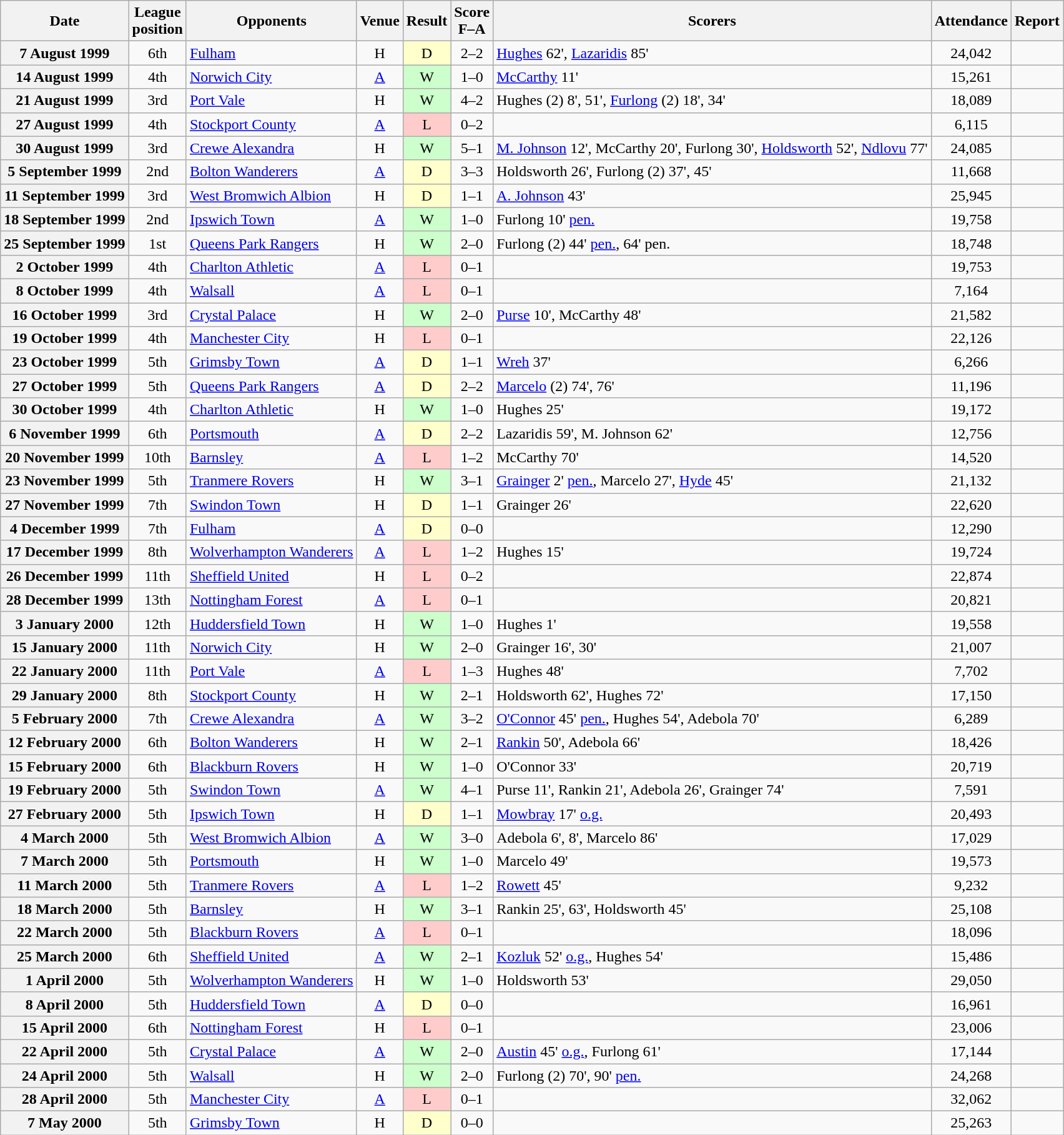<table class="wikitable plainrowheaders" style="text-align:center">
<tr>
<th scope="col">Date</th>
<th scope="col">League<br>position</th>
<th scope="col">Opponents</th>
<th scope="col">Venue</th>
<th scope="col">Result</th>
<th scope="col">Score<br>F–A</th>
<th scope="col">Scorers</th>
<th scope="col">Attendance</th>
<th scope="col">Report</th>
</tr>
<tr>
<th scope="row">7 August 1999</th>
<td>6th</td>
<td align="left"><a href='#'>Fulham</a></td>
<td>H</td>
<td style="background:#ffc">D</td>
<td>2–2</td>
<td align="left"><a href='#'>Hughes</a> 62', <a href='#'>Lazaridis</a> 85'</td>
<td>24,042</td>
<td></td>
</tr>
<tr>
<th scope="row">14 August 1999</th>
<td>4th</td>
<td align="left"><a href='#'>Norwich City</a></td>
<td><a href='#'>A</a></td>
<td style="background:#cfc">W</td>
<td>1–0</td>
<td align="left"><a href='#'>McCarthy</a> 11'</td>
<td>15,261</td>
<td></td>
</tr>
<tr>
<th scope="row">21 August 1999</th>
<td>3rd</td>
<td align="left"><a href='#'>Port Vale</a></td>
<td>H</td>
<td style="background:#cfc">W</td>
<td>4–2</td>
<td align="left">Hughes (2) 8', 51', <a href='#'>Furlong</a> (2) 18', 34'</td>
<td>18,089</td>
<td></td>
</tr>
<tr>
<th scope="row">27 August 1999</th>
<td>4th</td>
<td align="left"><a href='#'>Stockport County</a></td>
<td><a href='#'>A</a></td>
<td style="background:#fcc">L</td>
<td>0–2</td>
<td></td>
<td>6,115</td>
<td></td>
</tr>
<tr>
<th scope="row">30 August 1999</th>
<td>3rd</td>
<td align="left"><a href='#'>Crewe Alexandra</a></td>
<td>H</td>
<td style="background:#cfc">W</td>
<td>5–1</td>
<td align="left"><a href='#'>M. Johnson</a> 12', McCarthy 20', Furlong 30', <a href='#'>Holdsworth</a> 52', <a href='#'>Ndlovu</a> 77'</td>
<td>24,085</td>
<td></td>
</tr>
<tr>
<th scope="row">5 September 1999</th>
<td>2nd</td>
<td align="left"><a href='#'>Bolton Wanderers</a></td>
<td><a href='#'>A</a></td>
<td style="background:#ffc">D</td>
<td>3–3</td>
<td align="left">Holdsworth 26', Furlong (2) 37', 45'</td>
<td>11,668</td>
<td></td>
</tr>
<tr>
<th scope="row">11 September 1999</th>
<td>3rd</td>
<td align="left"><a href='#'>West Bromwich Albion</a></td>
<td>H</td>
<td style="background:#ffc">D</td>
<td>1–1</td>
<td align="left"><a href='#'>A. Johnson</a> 43'</td>
<td>25,945</td>
<td></td>
</tr>
<tr>
<th scope="row">18 September 1999</th>
<td>2nd</td>
<td align="left"><a href='#'>Ipswich Town</a></td>
<td><a href='#'>A</a></td>
<td style="background:#cfc">W</td>
<td>1–0</td>
<td align="left">Furlong 10' <a href='#'>pen.</a></td>
<td>19,758</td>
<td></td>
</tr>
<tr>
<th scope="row">25 September 1999</th>
<td>1st</td>
<td align="left"><a href='#'>Queens Park Rangers</a></td>
<td>H</td>
<td style="background:#cfc">W</td>
<td>2–0</td>
<td align="left">Furlong (2) 44' <a href='#'>pen.</a>, 64' pen.</td>
<td>18,748</td>
<td></td>
</tr>
<tr>
<th scope="row">2 October 1999</th>
<td>4th</td>
<td align="left"><a href='#'>Charlton Athletic</a></td>
<td><a href='#'>A</a></td>
<td style="background:#fcc">L</td>
<td>0–1</td>
<td></td>
<td>19,753</td>
<td></td>
</tr>
<tr>
<th scope="row">8 October 1999</th>
<td>4th</td>
<td align="left"><a href='#'>Walsall</a></td>
<td><a href='#'>A</a></td>
<td style="background:#fcc">L</td>
<td>0–1</td>
<td></td>
<td>7,164</td>
<td></td>
</tr>
<tr>
<th scope="row">16 October 1999</th>
<td>3rd</td>
<td align="left"><a href='#'>Crystal Palace</a></td>
<td>H</td>
<td style="background:#cfc">W</td>
<td>2–0</td>
<td align="left"><a href='#'>Purse</a> 10', McCarthy 48'</td>
<td>21,582</td>
<td></td>
</tr>
<tr>
<th scope="row">19 October 1999</th>
<td>4th</td>
<td align="left"><a href='#'>Manchester City</a></td>
<td>H</td>
<td style="background:#fcc">L</td>
<td>0–1</td>
<td></td>
<td>22,126</td>
<td></td>
</tr>
<tr>
<th scope="row">23 October 1999</th>
<td>5th</td>
<td align="left"><a href='#'>Grimsby Town</a></td>
<td><a href='#'>A</a></td>
<td style="background:#ffc">D</td>
<td>1–1</td>
<td align="left"><a href='#'>Wreh</a> 37'</td>
<td>6,266</td>
<td></td>
</tr>
<tr>
<th scope="row">27 October 1999</th>
<td>5th</td>
<td align="left"><a href='#'>Queens Park Rangers</a></td>
<td><a href='#'>A</a></td>
<td style="background:#ffc">D</td>
<td>2–2</td>
<td align="left"><a href='#'>Marcelo</a> (2) 74', 76'</td>
<td>11,196</td>
<td></td>
</tr>
<tr>
<th scope="row">30 October 1999</th>
<td>4th</td>
<td align="left"><a href='#'>Charlton Athletic</a></td>
<td>H</td>
<td style="background:#cfc">W</td>
<td>1–0</td>
<td align="left">Hughes 25'</td>
<td>19,172</td>
<td></td>
</tr>
<tr>
<th scope="row">6 November 1999</th>
<td>6th</td>
<td align="left"><a href='#'>Portsmouth</a></td>
<td><a href='#'>A</a></td>
<td style="background:#ffc">D</td>
<td>2–2</td>
<td align="left">Lazaridis 59', M. Johnson 62'</td>
<td>12,756</td>
<td></td>
</tr>
<tr>
<th scope="row">20 November 1999</th>
<td>10th</td>
<td align="left"><a href='#'>Barnsley</a></td>
<td><a href='#'>A</a></td>
<td style="background:#fcc">L</td>
<td>1–2</td>
<td align="left">McCarthy 70'</td>
<td>14,520</td>
<td></td>
</tr>
<tr>
<th scope="row">23 November 1999</th>
<td>5th</td>
<td align="left"><a href='#'>Tranmere Rovers</a></td>
<td>H</td>
<td style="background:#cfc">W</td>
<td>3–1</td>
<td align="left"><a href='#'>Grainger</a> 2' <a href='#'>pen.</a>, Marcelo 27', <a href='#'>Hyde</a> 45'</td>
<td>21,132</td>
<td></td>
</tr>
<tr>
<th scope="row">27 November 1999</th>
<td>7th</td>
<td align="left"><a href='#'>Swindon Town</a></td>
<td>H</td>
<td style="background:#ffc">D</td>
<td>1–1</td>
<td align="left">Grainger 26'</td>
<td>22,620</td>
<td></td>
</tr>
<tr>
<th scope="row">4 December 1999</th>
<td>7th</td>
<td align="left"><a href='#'>Fulham</a></td>
<td><a href='#'>A</a></td>
<td style="background:#ffc">D</td>
<td>0–0</td>
<td></td>
<td>12,290</td>
<td></td>
</tr>
<tr>
<th scope="row">17 December 1999</th>
<td>8th</td>
<td align="left"><a href='#'>Wolverhampton Wanderers</a></td>
<td><a href='#'>A</a></td>
<td style="background:#fcc">L</td>
<td>1–2</td>
<td align="left">Hughes 15'</td>
<td>19,724</td>
<td></td>
</tr>
<tr>
<th scope="row">26 December 1999</th>
<td>11th</td>
<td align="left"><a href='#'>Sheffield United</a></td>
<td>H</td>
<td style="background:#fcc">L</td>
<td>0–2</td>
<td></td>
<td>22,874</td>
<td></td>
</tr>
<tr>
<th scope="row">28 December 1999</th>
<td>13th</td>
<td align="left"><a href='#'>Nottingham Forest</a></td>
<td><a href='#'>A</a></td>
<td style="background:#fcc">L</td>
<td>0–1</td>
<td></td>
<td>20,821</td>
<td></td>
</tr>
<tr>
<th scope="row">3 January 2000</th>
<td>12th</td>
<td align="left"><a href='#'>Huddersfield Town</a></td>
<td>H</td>
<td style="background:#cfc">W</td>
<td>1–0</td>
<td align="left">Hughes 1'</td>
<td>19,558</td>
<td></td>
</tr>
<tr>
<th scope="row">15 January 2000</th>
<td>11th</td>
<td align="left"><a href='#'>Norwich City</a></td>
<td>H</td>
<td style="background:#cfc">W</td>
<td>2–0</td>
<td align="left">Grainger 16', 30'</td>
<td>21,007</td>
<td></td>
</tr>
<tr>
<th scope="row">22 January 2000</th>
<td>11th</td>
<td align="left"><a href='#'>Port Vale</a></td>
<td><a href='#'>A</a></td>
<td style="background:#fcc">L</td>
<td>1–3</td>
<td align="left">Hughes 48'</td>
<td>7,702</td>
<td></td>
</tr>
<tr>
<th scope="row">29 January 2000</th>
<td>8th</td>
<td align="left"><a href='#'>Stockport County</a></td>
<td>H</td>
<td style="background:#cfc">W</td>
<td>2–1</td>
<td align="left">Holdsworth 62', Hughes 72'</td>
<td>17,150</td>
<td></td>
</tr>
<tr>
<th scope="row">5 February 2000</th>
<td>7th</td>
<td align="left"><a href='#'>Crewe Alexandra</a></td>
<td><a href='#'>A</a></td>
<td style="background:#cfc">W</td>
<td>3–2</td>
<td align="left"><a href='#'>O'Connor</a> 45' <a href='#'>pen.</a>, Hughes 54', Adebola 70'</td>
<td>6,289</td>
<td></td>
</tr>
<tr>
<th scope="row">12 February 2000</th>
<td>6th</td>
<td align="left"><a href='#'>Bolton Wanderers</a></td>
<td>H</td>
<td style="background:#cfc">W</td>
<td>2–1</td>
<td align="left"><a href='#'>Rankin</a> 50', Adebola 66'</td>
<td>18,426</td>
<td></td>
</tr>
<tr>
<th scope="row">15 February 2000</th>
<td>6th</td>
<td align="left"><a href='#'>Blackburn Rovers</a></td>
<td>H</td>
<td style="background:#cfc">W</td>
<td>1–0</td>
<td align="left">O'Connor 33'</td>
<td>20,719</td>
<td></td>
</tr>
<tr>
<th scope="row">19 February 2000</th>
<td>5th</td>
<td align="left"><a href='#'>Swindon Town</a></td>
<td><a href='#'>A</a></td>
<td style="background:#cfc">W</td>
<td>4–1</td>
<td align="left">Purse 11', Rankin 21', Adebola 26', Grainger 74'</td>
<td>7,591</td>
<td></td>
</tr>
<tr>
<th scope="row">27 February 2000</th>
<td>5th</td>
<td align="left"><a href='#'>Ipswich Town</a></td>
<td>H</td>
<td style="background:#ffc">D</td>
<td>1–1</td>
<td align="left"><a href='#'>Mowbray</a> 17' <a href='#'>o.g.</a></td>
<td>20,493</td>
<td></td>
</tr>
<tr>
<th scope="row">4 March 2000</th>
<td>5th</td>
<td align="left"><a href='#'>West Bromwich Albion</a></td>
<td><a href='#'>A</a></td>
<td style="background:#cfc">W</td>
<td>3–0</td>
<td align="left">Adebola 6', 8', Marcelo 86'</td>
<td>17,029</td>
<td></td>
</tr>
<tr>
<th scope="row">7 March 2000</th>
<td>5th</td>
<td align="left"><a href='#'>Portsmouth</a></td>
<td>H</td>
<td style="background:#cfc">W</td>
<td>1–0</td>
<td align="left">Marcelo 49'</td>
<td>19,573</td>
<td></td>
</tr>
<tr>
<th scope="row">11 March 2000</th>
<td>5th</td>
<td align="left"><a href='#'>Tranmere Rovers</a></td>
<td><a href='#'>A</a></td>
<td style="background:#fcc">L</td>
<td>1–2</td>
<td align="left"><a href='#'>Rowett</a> 45'</td>
<td>9,232</td>
<td></td>
</tr>
<tr>
<th scope="row">18 March 2000</th>
<td>5th</td>
<td align="left"><a href='#'>Barnsley</a></td>
<td>H</td>
<td style="background:#cfc">W</td>
<td>3–1</td>
<td align="left">Rankin 25', 63', Holdsworth 45'</td>
<td>25,108</td>
<td></td>
</tr>
<tr>
<th scope="row">22 March 2000</th>
<td>5th</td>
<td align="left"><a href='#'>Blackburn Rovers</a></td>
<td><a href='#'>A</a></td>
<td style="background:#fcc">L</td>
<td>0–1</td>
<td></td>
<td>18,096</td>
<td></td>
</tr>
<tr>
<th scope="row">25 March 2000</th>
<td>6th</td>
<td align="left"><a href='#'>Sheffield United</a></td>
<td><a href='#'>A</a></td>
<td style="background:#cfc">W</td>
<td>2–1</td>
<td align="left"><a href='#'>Kozluk</a> 52' <a href='#'>o.g.</a>, Hughes 54'</td>
<td>15,486</td>
<td></td>
</tr>
<tr>
<th scope="row">1 April 2000</th>
<td>5th</td>
<td align="left"><a href='#'>Wolverhampton Wanderers</a></td>
<td>H</td>
<td style="background:#cfc">W</td>
<td>1–0</td>
<td align="left">Holdsworth 53'</td>
<td>29,050</td>
<td></td>
</tr>
<tr>
<th scope="row">8 April 2000</th>
<td>5th</td>
<td align="left"><a href='#'>Huddersfield Town</a></td>
<td><a href='#'>A</a></td>
<td style="background:#ffc">D</td>
<td>0–0</td>
<td></td>
<td>16,961</td>
<td></td>
</tr>
<tr>
<th scope="row">15 April 2000</th>
<td>6th</td>
<td align="left"><a href='#'>Nottingham Forest</a></td>
<td>H</td>
<td style="background:#fcc">L</td>
<td>0–1</td>
<td></td>
<td>23,006</td>
<td></td>
</tr>
<tr>
<th scope="row">22 April 2000</th>
<td>5th</td>
<td align="left"><a href='#'>Crystal Palace</a></td>
<td><a href='#'>A</a></td>
<td style="background:#cfc">W</td>
<td>2–0</td>
<td align="left"><a href='#'>Austin</a> 45' <a href='#'>o.g.</a>, Furlong 61'</td>
<td>17,144</td>
<td></td>
</tr>
<tr>
<th scope="row">24 April 2000</th>
<td>5th</td>
<td align="left"><a href='#'>Walsall</a></td>
<td>H</td>
<td style="background:#cfc">W</td>
<td>2–0</td>
<td align="left">Furlong (2) 70', 90' <a href='#'>pen.</a></td>
<td>24,268</td>
<td></td>
</tr>
<tr>
<th scope="row">28 April 2000</th>
<td>5th</td>
<td align="left"><a href='#'>Manchester City</a></td>
<td><a href='#'>A</a></td>
<td style="background:#fcc">L</td>
<td>0–1</td>
<td></td>
<td>32,062</td>
<td></td>
</tr>
<tr>
<th scope="row">7 May 2000</th>
<td>5th</td>
<td align="left"><a href='#'>Grimsby Town</a></td>
<td>H</td>
<td style="background:#ffc">D</td>
<td>0–0</td>
<td></td>
<td>25,263</td>
<td></td>
</tr>
</table>
